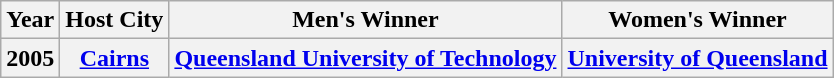<table class="wikitable">
<tr>
<th>Year</th>
<th>Host City</th>
<th>Men's Winner</th>
<th>Women's Winner</th>
</tr>
<tr>
<th>2005</th>
<th><a href='#'>Cairns</a></th>
<th><a href='#'>Queensland University of Technology</a></th>
<th><a href='#'>University of Queensland</a></th>
</tr>
</table>
